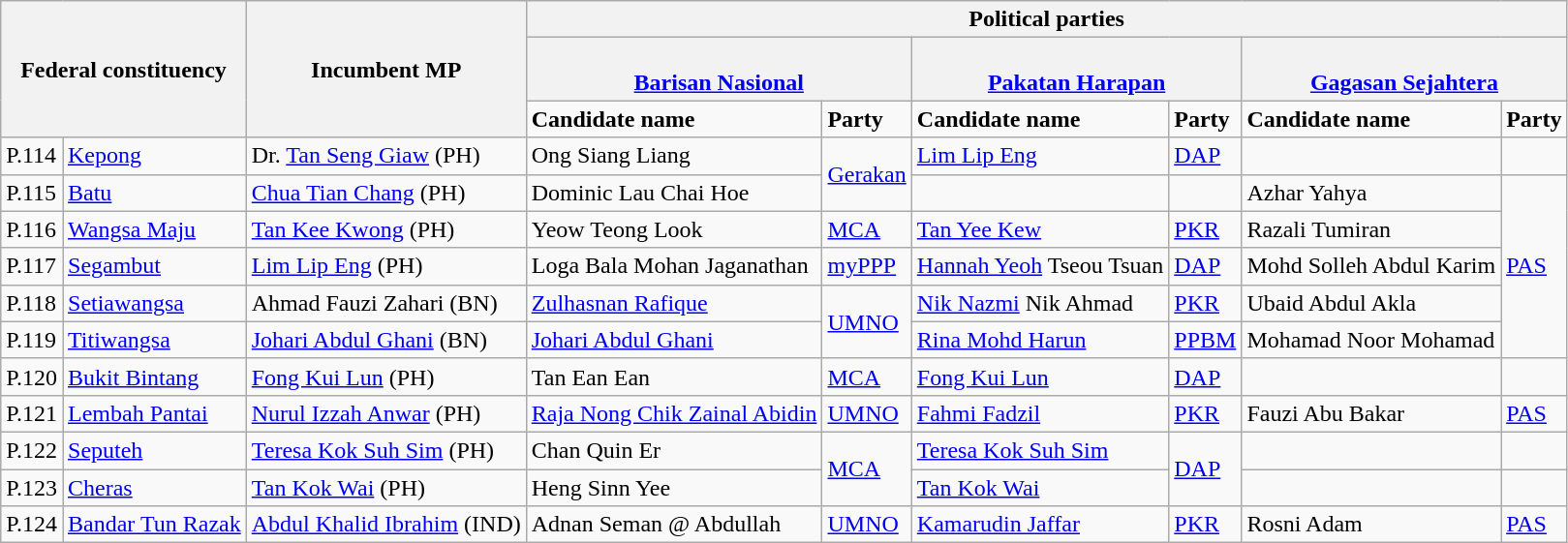<table class="wikitable mw-collapsible mw-collapsed">
<tr>
<th rowspan="3" colspan="2">Federal constituency</th>
<th rowspan="3">Incumbent MP</th>
<th colspan="6">Political parties</th>
</tr>
<tr>
<th colspan="2"><br><a href='#'>Barisan Nasional</a></th>
<th colspan="2"><br><a href='#'>Pakatan Harapan</a></th>
<th colspan="2"><br><a href='#'>Gagasan Sejahtera</a></th>
</tr>
<tr>
<td><strong>Candidate name</strong></td>
<td><strong>Party</strong></td>
<td><strong>Candidate name</strong></td>
<td><strong>Party</strong></td>
<td><strong>Candidate name</strong></td>
<td><strong>Party</strong></td>
</tr>
<tr>
<td>P.114</td>
<td><a href='#'>Kepong</a></td>
<td>Dr. <a href='#'>Tan Seng Giaw</a> (PH)</td>
<td>Ong Siang Liang</td>
<td rowspan="2"><a href='#'>Gerakan</a></td>
<td><a href='#'>Lim Lip Eng</a></td>
<td><a href='#'>DAP</a></td>
<td></td>
<td></td>
</tr>
<tr>
<td>P.115</td>
<td><a href='#'>Batu</a></td>
<td><a href='#'>Chua Tian Chang</a> (PH)</td>
<td>Dominic Lau Chai Hoe</td>
<td></td>
<td></td>
<td>Azhar Yahya</td>
<td rowspan="5"><a href='#'>PAS</a></td>
</tr>
<tr>
<td>P.116</td>
<td><a href='#'>Wangsa Maju</a></td>
<td><a href='#'>Tan Kee Kwong</a> (PH)</td>
<td>Yeow Teong Look</td>
<td><a href='#'>MCA</a></td>
<td><a href='#'>Tan Yee Kew</a></td>
<td><a href='#'>PKR</a></td>
<td>Razali Tumiran</td>
</tr>
<tr>
<td>P.117</td>
<td><a href='#'>Segambut</a></td>
<td><a href='#'>Lim Lip Eng</a> (PH)</td>
<td>Loga Bala Mohan Jaganathan</td>
<td><a href='#'>myPPP</a></td>
<td><a href='#'>Hannah Yeoh</a> Tseou Tsuan</td>
<td><a href='#'>DAP</a></td>
<td>Mohd Solleh Abdul Karim</td>
</tr>
<tr>
<td>P.118</td>
<td><a href='#'>Setiawangsa</a></td>
<td>Ahmad Fauzi Zahari (BN)</td>
<td><a href='#'>Zulhasnan Rafique</a></td>
<td rowspan="2"><a href='#'>UMNO</a></td>
<td><a href='#'>Nik Nazmi</a> Nik Ahmad</td>
<td><a href='#'>PKR</a></td>
<td>Ubaid Abdul Akla</td>
</tr>
<tr>
<td>P.119</td>
<td><a href='#'>Titiwangsa</a></td>
<td><a href='#'>Johari Abdul Ghani</a> (BN)</td>
<td><a href='#'>Johari Abdul Ghani</a></td>
<td><a href='#'>Rina Mohd Harun</a></td>
<td><a href='#'>PPBM</a></td>
<td>Mohamad Noor Mohamad</td>
</tr>
<tr>
<td>P.120</td>
<td><a href='#'>Bukit Bintang</a></td>
<td><a href='#'>Fong Kui Lun</a> (PH)</td>
<td>Tan Ean Ean</td>
<td><a href='#'>MCA</a></td>
<td><a href='#'>Fong Kui Lun</a></td>
<td><a href='#'>DAP</a></td>
<td></td>
<td></td>
</tr>
<tr>
<td>P.121</td>
<td><a href='#'>Lembah Pantai</a></td>
<td><a href='#'>Nurul Izzah Anwar</a> (PH)</td>
<td><a href='#'>Raja Nong Chik Zainal Abidin</a></td>
<td><a href='#'>UMNO</a></td>
<td><a href='#'>Fahmi Fadzil</a></td>
<td><a href='#'>PKR</a></td>
<td>Fauzi Abu Bakar</td>
<td><a href='#'>PAS</a></td>
</tr>
<tr>
<td>P.122</td>
<td><a href='#'>Seputeh</a></td>
<td><a href='#'>Teresa Kok Suh Sim</a> (PH)</td>
<td>Chan Quin Er</td>
<td rowspan="2"><a href='#'>MCA</a></td>
<td><a href='#'>Teresa Kok Suh Sim</a></td>
<td rowspan="2"><a href='#'>DAP</a></td>
<td></td>
<td></td>
</tr>
<tr>
<td>P.123</td>
<td><a href='#'>Cheras</a></td>
<td><a href='#'>Tan Kok Wai</a> (PH)</td>
<td>Heng Sinn Yee</td>
<td><a href='#'>Tan Kok Wai</a></td>
<td></td>
<td></td>
</tr>
<tr>
<td>P.124</td>
<td><a href='#'>Bandar Tun Razak</a></td>
<td><a href='#'>Abdul Khalid Ibrahim</a> (IND)</td>
<td>Adnan Seman @ Abdullah</td>
<td><a href='#'>UMNO</a></td>
<td><a href='#'>Kamarudin Jaffar</a></td>
<td><a href='#'>PKR</a></td>
<td>Rosni Adam</td>
<td><a href='#'>PAS</a></td>
</tr>
</table>
